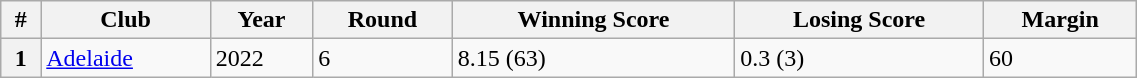<table class="wikitable" style="width:60%">
<tr>
<th>#</th>
<th>Club</th>
<th>Year</th>
<th>Round</th>
<th>Winning Score</th>
<th>Losing Score</th>
<th>Margin</th>
</tr>
<tr>
<th>1</th>
<td><a href='#'>Adelaide</a></td>
<td>2022</td>
<td>6</td>
<td>8.15 (63)</td>
<td>0.3 (3)</td>
<td>60</td>
</tr>
</table>
